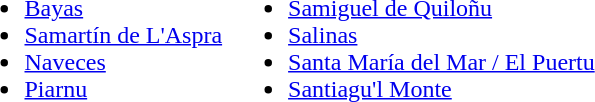<table border=0>
<tr>
<td><br><ul><li><a href='#'>Bayas</a></li><li><a href='#'>Samartín de L'Aspra</a></li><li><a href='#'>Naveces</a></li><li><a href='#'>Piarnu</a></li></ul></td>
<td><br><ul><li><a href='#'>Samiguel de Quiloñu</a></li><li><a href='#'>Salinas</a></li><li><a href='#'>Santa María del Mar / El Puertu</a></li><li><a href='#'>Santiagu'l Monte</a></li></ul></td>
</tr>
</table>
